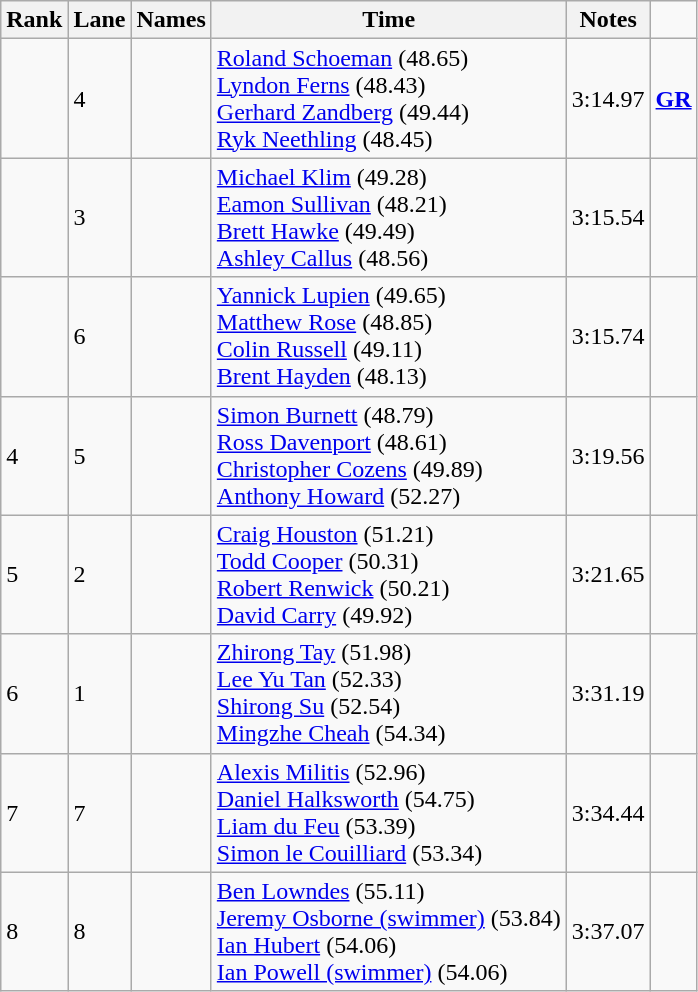<table class="wikitable">
<tr>
<th>Rank</th>
<th>Lane</th>
<th>Names</th>
<th>Time</th>
<th>Notes</th>
</tr>
<tr>
<td></td>
<td>4</td>
<td align=left></td>
<td align=left><a href='#'>Roland Schoeman</a> (48.65)<br><a href='#'>Lyndon Ferns</a> (48.43)<br><a href='#'>Gerhard Zandberg</a> (49.44)<br><a href='#'>Ryk Neethling</a> (48.45)</td>
<td>3:14.97</td>
<td><strong><a href='#'>GR</a></strong></td>
</tr>
<tr>
<td></td>
<td>3</td>
<td align=left></td>
<td align=left><a href='#'>Michael Klim</a> (49.28)<br><a href='#'>Eamon Sullivan</a> (48.21)<br><a href='#'>Brett Hawke</a> (49.49)<br><a href='#'>Ashley Callus</a> (48.56)</td>
<td>3:15.54</td>
<td></td>
</tr>
<tr>
<td></td>
<td>6</td>
<td align=left></td>
<td align=left><a href='#'>Yannick Lupien</a> (49.65)<br><a href='#'>Matthew Rose</a> (48.85)<br><a href='#'>Colin Russell</a> (49.11)<br><a href='#'>Brent Hayden</a> (48.13)</td>
<td>3:15.74</td>
<td></td>
</tr>
<tr>
<td>4</td>
<td>5</td>
<td align=left></td>
<td align=left><a href='#'>Simon Burnett</a> (48.79)<br><a href='#'>Ross Davenport</a> (48.61)<br><a href='#'>Christopher Cozens</a> (49.89)<br><a href='#'>Anthony Howard</a> (52.27)</td>
<td>3:19.56</td>
<td></td>
</tr>
<tr>
<td>5</td>
<td>2</td>
<td align=left></td>
<td align=left><a href='#'>Craig Houston</a> (51.21)<br><a href='#'>Todd Cooper</a> (50.31)<br><a href='#'>Robert Renwick</a> (50.21)<br><a href='#'>David Carry</a> (49.92)</td>
<td>3:21.65</td>
<td></td>
</tr>
<tr>
<td>6</td>
<td>1</td>
<td align=left></td>
<td align=left><a href='#'>Zhirong Tay</a> (51.98)<br><a href='#'>Lee Yu Tan</a> (52.33)<br><a href='#'>Shirong Su</a> (52.54)<br><a href='#'>Mingzhe Cheah</a> (54.34)</td>
<td>3:31.19</td>
<td></td>
</tr>
<tr>
<td>7</td>
<td>7</td>
<td align=left></td>
<td align=left><a href='#'>Alexis Militis</a> (52.96)<br><a href='#'>Daniel Halksworth</a> (54.75)<br><a href='#'>Liam du Feu</a> (53.39)<br><a href='#'>Simon le Couilliard</a> (53.34)</td>
<td>3:34.44</td>
<td></td>
</tr>
<tr>
<td>8</td>
<td>8</td>
<td align=left></td>
<td align=left><a href='#'>Ben Lowndes</a> (55.11)<br><a href='#'>Jeremy Osborne (swimmer)</a> (53.84)<br><a href='#'>Ian Hubert</a> (54.06)<br><a href='#'>Ian Powell (swimmer)</a> (54.06)</td>
<td>3:37.07</td>
<td></td>
</tr>
</table>
